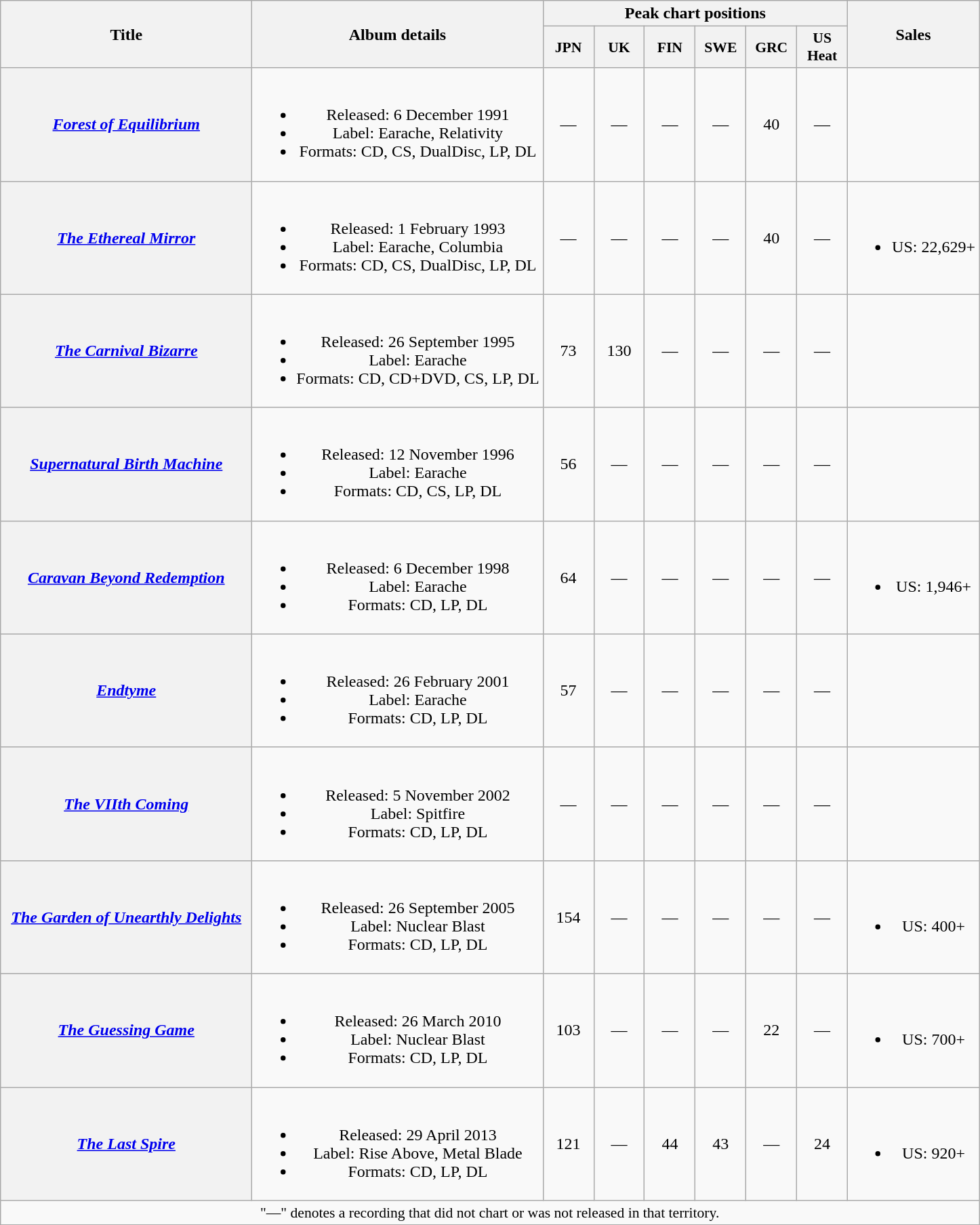<table class="wikitable plainrowheaders" style="text-align:center;">
<tr>
<th scope="col" rowspan="2" style="width:15em;">Title</th>
<th scope="col" rowspan="2">Album details</th>
<th scope="col" colspan="6">Peak chart positions</th>
<th scope="col" rowspan="2">Sales</th>
</tr>
<tr>
<th scope="col" style="width:3em;font-size:90%;">JPN<br></th>
<th scope="col" style="width:3em;font-size:90%;">UK<br></th>
<th scope="col" style="width:3em;font-size:90%;">FIN<br></th>
<th scope="col" style="width:3em;font-size:90%;">SWE<br></th>
<th scope="col" style="width:3em;font-size:90%;">GRC<br></th>
<th scope="col" style="width:3em;font-size:90%;">US<br>Heat<br></th>
</tr>
<tr>
<th scope="row"><em><a href='#'>Forest of Equilibrium</a></em></th>
<td><br><ul><li>Released: 6 December 1991</li><li>Label: Earache, Relativity</li><li>Formats: CD, CS, DualDisc, LP, DL</li></ul></td>
<td>—</td>
<td>—</td>
<td>—</td>
<td>—</td>
<td>40</td>
<td>—</td>
<td></td>
</tr>
<tr>
<th scope="row"><em><a href='#'>The Ethereal Mirror</a></em></th>
<td><br><ul><li>Released: 1 February 1993</li><li>Label: Earache, Columbia</li><li>Formats: CD, CS, DualDisc, LP, DL</li></ul></td>
<td>—</td>
<td>—</td>
<td>—</td>
<td>—</td>
<td>40</td>
<td>—</td>
<td><br><ul><li>US: 22,629+</li></ul></td>
</tr>
<tr>
<th scope="row"><em><a href='#'>The Carnival Bizarre</a></em></th>
<td><br><ul><li>Released: 26 September 1995</li><li>Label: Earache</li><li>Formats: CD, CD+DVD, CS, LP, DL</li></ul></td>
<td>73</td>
<td>130</td>
<td>—</td>
<td>—</td>
<td>—</td>
<td>—</td>
<td></td>
</tr>
<tr>
<th scope="row"><em><a href='#'>Supernatural Birth Machine</a></em></th>
<td><br><ul><li>Released: 12 November 1996</li><li>Label: Earache</li><li>Formats: CD, CS, LP, DL</li></ul></td>
<td>56</td>
<td>—</td>
<td>—</td>
<td>—</td>
<td>—</td>
<td>—</td>
<td></td>
</tr>
<tr>
<th scope="row"><em><a href='#'>Caravan Beyond Redemption</a></em></th>
<td><br><ul><li>Released: 6 December 1998</li><li>Label: Earache</li><li>Formats: CD, LP, DL</li></ul></td>
<td>64</td>
<td>—</td>
<td>—</td>
<td>—</td>
<td>—</td>
<td>—</td>
<td><br><ul><li>US: 1,946+</li></ul></td>
</tr>
<tr>
<th scope="row"><em><a href='#'>Endtyme</a></em></th>
<td><br><ul><li>Released: 26 February 2001</li><li>Label: Earache</li><li>Formats: CD, LP, DL</li></ul></td>
<td>57</td>
<td>—</td>
<td>—</td>
<td>—</td>
<td>—</td>
<td>—</td>
<td></td>
</tr>
<tr>
<th scope="row"><em><a href='#'>The VIIth Coming</a></em></th>
<td><br><ul><li>Released: 5 November 2002</li><li>Label: Spitfire</li><li>Formats: CD, LP, DL</li></ul></td>
<td>—</td>
<td>—</td>
<td>—</td>
<td>—</td>
<td>—</td>
<td>—</td>
<td></td>
</tr>
<tr>
<th scope="row"><em><a href='#'>The Garden of Unearthly Delights</a></em></th>
<td><br><ul><li>Released: 26 September 2005</li><li>Label: Nuclear Blast</li><li>Formats: CD, LP, DL</li></ul></td>
<td>154</td>
<td>—</td>
<td>—</td>
<td>—</td>
<td>—</td>
<td>—</td>
<td><br><ul><li>US: 400+</li></ul></td>
</tr>
<tr>
<th scope="row"><em><a href='#'>The Guessing Game</a></em></th>
<td><br><ul><li>Released: 26 March 2010</li><li>Label: Nuclear Blast</li><li>Formats: CD, LP, DL</li></ul></td>
<td>103</td>
<td>—</td>
<td>—</td>
<td>—</td>
<td>22</td>
<td>—</td>
<td><br><ul><li>US: 700+</li></ul></td>
</tr>
<tr>
<th scope="row"><em><a href='#'>The Last Spire</a></em></th>
<td><br><ul><li>Released: 29 April 2013</li><li>Label: Rise Above, Metal Blade</li><li>Formats: CD, LP, DL</li></ul></td>
<td>121</td>
<td>—</td>
<td>44</td>
<td>43</td>
<td>—</td>
<td>24</td>
<td><br><ul><li>US: 920+</li></ul></td>
</tr>
<tr>
<td colspan="10" style="font-size:90%">"—" denotes a recording that did not chart or was not released in that territory.</td>
</tr>
</table>
